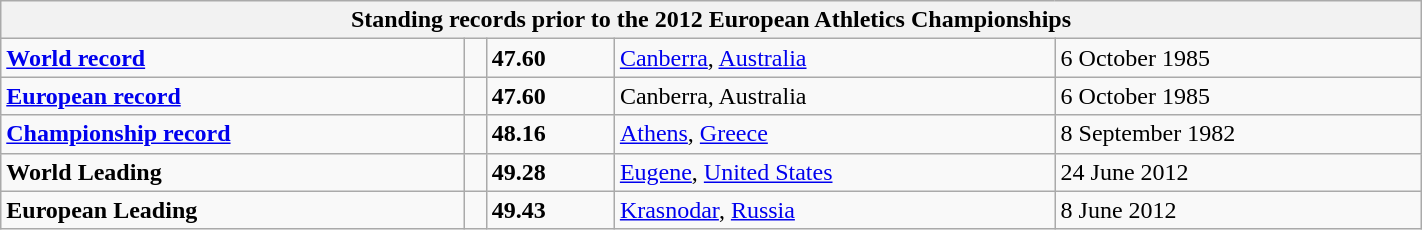<table class="wikitable" width=75%>
<tr>
<th colspan="5">Standing records prior to the 2012 European Athletics Championships</th>
</tr>
<tr>
<td><strong><a href='#'>World record</a></strong></td>
<td></td>
<td><strong>47.60</strong></td>
<td><a href='#'>Canberra</a>, <a href='#'>Australia</a></td>
<td>6 October 1985</td>
</tr>
<tr>
<td><strong><a href='#'>European record</a></strong></td>
<td></td>
<td><strong>47.60</strong></td>
<td>Canberra, Australia</td>
<td>6 October 1985</td>
</tr>
<tr>
<td><strong><a href='#'>Championship record</a></strong></td>
<td></td>
<td><strong>48.16</strong></td>
<td><a href='#'>Athens</a>, <a href='#'>Greece</a></td>
<td>8 September 1982</td>
</tr>
<tr>
<td><strong>World Leading</strong></td>
<td></td>
<td><strong>49.28</strong></td>
<td><a href='#'>Eugene</a>, <a href='#'>United States</a></td>
<td>24 June 2012</td>
</tr>
<tr>
<td><strong>European Leading</strong></td>
<td></td>
<td><strong>49.43</strong></td>
<td><a href='#'>Krasnodar</a>, <a href='#'>Russia</a></td>
<td>8 June 2012</td>
</tr>
</table>
